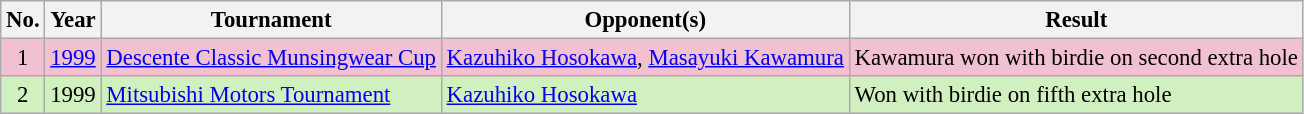<table class="wikitable" style="font-size:95%;">
<tr>
<th>No.</th>
<th>Year</th>
<th>Tournament</th>
<th>Opponent(s)</th>
<th>Result</th>
</tr>
<tr style="background:#F2C1D1;">
<td align=center>1</td>
<td><a href='#'>1999</a></td>
<td><a href='#'>Descente Classic Munsingwear Cup</a></td>
<td> <a href='#'>Kazuhiko Hosokawa</a>,  <a href='#'>Masayuki Kawamura</a></td>
<td>Kawamura won with birdie on second extra hole</td>
</tr>
<tr style="background:#D0F0C0;">
<td align=center>2</td>
<td>1999</td>
<td><a href='#'>Mitsubishi Motors Tournament</a></td>
<td> <a href='#'>Kazuhiko Hosokawa</a></td>
<td>Won with birdie on fifth extra hole</td>
</tr>
</table>
